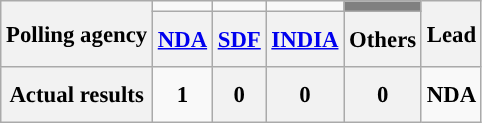<table class="wikitable" style="text-align:center;font-size:95%;line-height:30px;">
<tr>
<th rowspan="2" class="wikitable">Polling agency</th>
<td></td>
<td></td>
<td></td>
<td style="background:grey;"></td>
<th rowspan="2">Lead</th>
</tr>
<tr>
<th class="wikitable"><a href='#'>NDA</a></th>
<th class="wikitable"><a href='#'>SDF</a></th>
<th class="wikitable"><a href='#'>INDIA</a></th>
<th class="wikitable">Others</th>
</tr>
<tr>
<th>Actual results</th>
<td><strong>1</strong></td>
<th>0</th>
<th>0</th>
<th>0</th>
<td><strong>NDA</strong></td>
</tr>
</table>
